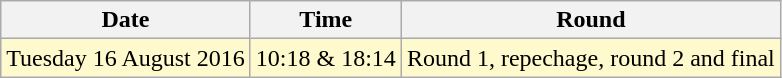<table class="wikitable">
<tr>
<th>Date</th>
<th>Time</th>
<th>Round</th>
</tr>
<tr>
<td style=background:lemonchiffon>Tuesday 16 August 2016</td>
<td style=background:lemonchiffon>10:18 & 18:14</td>
<td style=background:lemonchiffon>Round 1, repechage, round 2 and final</td>
</tr>
</table>
